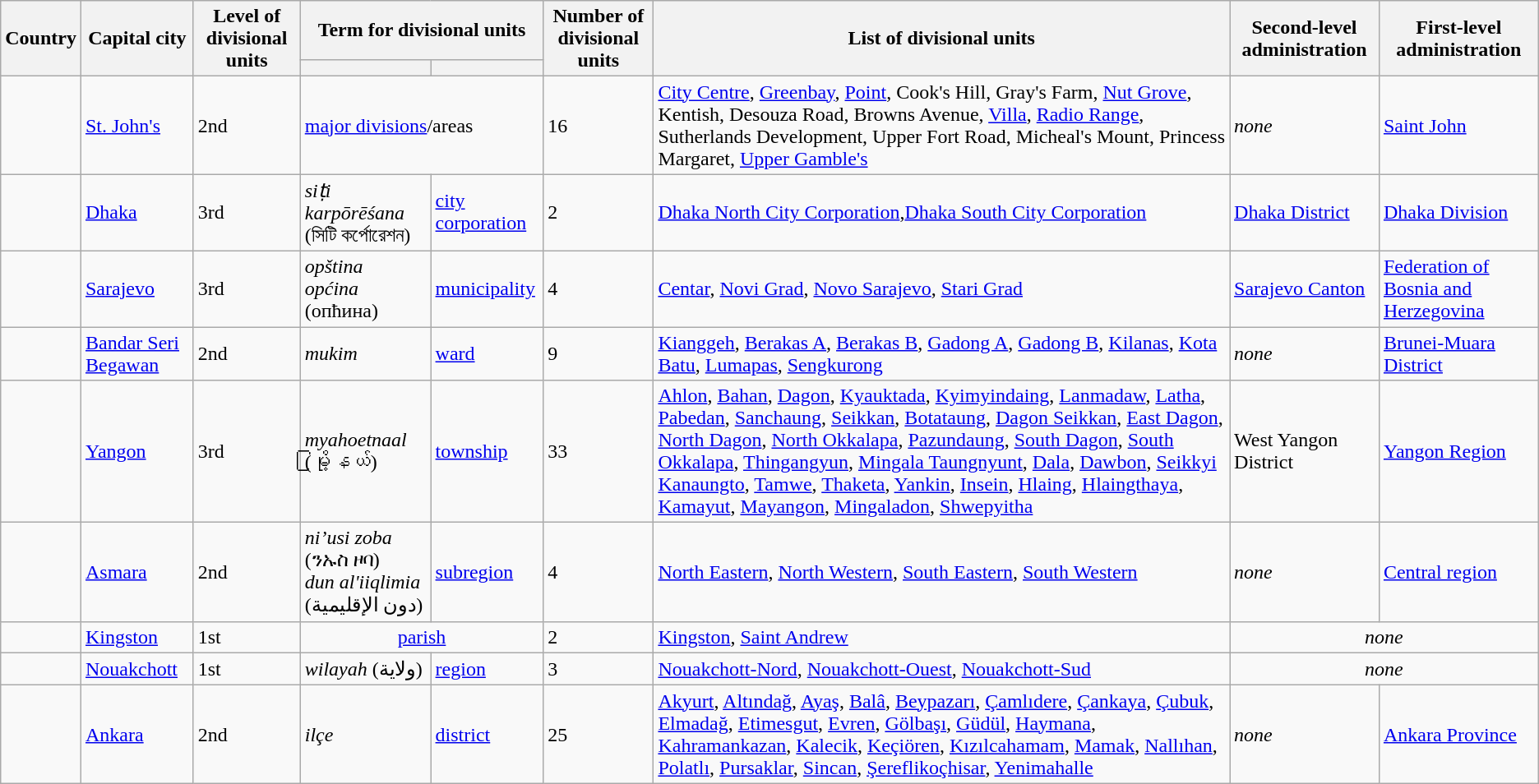<table class="wikitable">
<tr>
<th rowspan="2">Country</th>
<th rowspan="2">Capital city</th>
<th rowspan="2">Level of divisional units</th>
<th colspan="2">Term for divisional units</th>
<th rowspan="2">Number of divisional units</th>
<th rowspan="2">List of divisional units</th>
<th rowspan="2">Second-level administration</th>
<th rowspan="2">First-level administration</th>
</tr>
<tr>
<th></th>
<th></th>
</tr>
<tr>
<td></td>
<td><a href='#'>St. John's</a></td>
<td>2nd</td>
<td colspan="2"><a href='#'>major divisions</a>/areas</td>
<td>16</td>
<td><a href='#'>City Centre</a>, <a href='#'>Greenbay</a>, <a href='#'>Point</a>, Cook's Hill, Gray's Farm, <a href='#'>Nut Grove</a>, Kentish, Desouza Road, Browns Avenue, <a href='#'>Villa</a>, <a href='#'>Radio Range</a>, Sutherlands Development, Upper Fort Road, Micheal's Mount, Princess Margaret, <a href='#'>Upper Gamble's</a></td>
<td><em>none</em></td>
<td><a href='#'>Saint John</a></td>
</tr>
<tr>
<td></td>
<td><a href='#'>Dhaka</a></td>
<td>3rd</td>
<td><em>siṭi karpōrēśana</em> (সিটি কর্পোরেশন)</td>
<td><a href='#'>city corporation</a></td>
<td>2</td>
<td><a href='#'>Dhaka North City Corporation</a>,<a href='#'>Dhaka South City Corporation</a></td>
<td><a href='#'>Dhaka District</a></td>
<td><a href='#'>Dhaka Division</a></td>
</tr>
<tr>
<td></td>
<td><a href='#'>Sarajevo</a></td>
<td>3rd</td>
<td><em>opština<br>općina</em> (опћина)</td>
<td><a href='#'>municipality</a></td>
<td>4</td>
<td><a href='#'>Centar</a>, <a href='#'>Novi Grad</a>, <a href='#'>Novo Sarajevo</a>, <a href='#'>Stari Grad</a></td>
<td><a href='#'>Sarajevo Canton</a></td>
<td><a href='#'>Federation of Bosnia and Herzegovina</a></td>
</tr>
<tr>
<td></td>
<td><a href='#'>Bandar Seri Begawan</a></td>
<td>2nd</td>
<td><em>mukim</em></td>
<td><a href='#'>ward</a></td>
<td>9</td>
<td><a href='#'>Kianggeh</a>, <a href='#'>Berakas A</a>, <a href='#'>Berakas B</a>, <a href='#'>Gadong A</a>, <a href='#'>Gadong B</a>, <a href='#'>Kilanas</a>, <a href='#'>Kota Batu</a>, <a href='#'>Lumapas</a>, <a href='#'>Sengkurong</a></td>
<td><em>none</em></td>
<td><a href='#'>Brunei-Muara District</a></td>
</tr>
<tr>
<td></td>
<td><a href='#'>Yangon</a></td>
<td>3rd</td>
<td><em>myahoetnaal</em> (မြို့နယ်)</td>
<td><a href='#'>township</a></td>
<td>33</td>
<td><a href='#'>Ahlon</a>, <a href='#'>Bahan</a>, <a href='#'>Dagon</a>, <a href='#'>Kyauktada</a>, <a href='#'>Kyimyindaing</a>, <a href='#'>Lanmadaw</a>, <a href='#'>Latha</a>, <a href='#'>Pabedan</a>, <a href='#'>Sanchaung</a>, <a href='#'>Seikkan</a>, <a href='#'>Botataung</a>, <a href='#'>Dagon Seikkan</a>, <a href='#'>East Dagon</a>, <a href='#'>North Dagon</a>, <a href='#'>North Okkalapa</a>, <a href='#'>Pazundaung</a>, <a href='#'>South Dagon</a>, <a href='#'>South Okkalapa</a>, <a href='#'>Thingangyun</a>, <a href='#'>Mingala Taungnyunt</a>, <a href='#'>Dala</a>, <a href='#'>Dawbon</a>, <a href='#'>Seikkyi Kanaungto</a>, <a href='#'>Tamwe</a>, <a href='#'>Thaketa</a>, <a href='#'>Yankin</a>, <a href='#'>Insein</a>, <a href='#'>Hlaing</a>, <a href='#'>Hlaingthaya</a>, <a href='#'>Kamayut</a>, <a href='#'>Mayangon</a>, <a href='#'>Mingaladon</a>, <a href='#'>Shwepyitha</a></td>
<td>West Yangon District</td>
<td><a href='#'>Yangon Region</a></td>
</tr>
<tr>
<td></td>
<td><a href='#'>Asmara</a></td>
<td>2nd</td>
<td><em>ni’usi zoba</em> (ንኡስ ዞባ)<br><em>dun al'iiqlimia</em> (دون الإقليمية)</td>
<td><a href='#'>subregion</a></td>
<td>4</td>
<td><a href='#'>North Eastern</a>, <a href='#'>North Western</a>, <a href='#'>South Eastern</a>, <a href='#'>South Western</a></td>
<td><em>none</em></td>
<td><a href='#'>Central region</a></td>
</tr>
<tr>
<td></td>
<td><a href='#'>Kingston</a></td>
<td>1st</td>
<td colspan="2" align="center"><a href='#'>parish</a></td>
<td>2</td>
<td><a href='#'>Kingston</a>, <a href='#'>Saint Andrew</a></td>
<td colspan="2" align="center"><em>none</em></td>
</tr>
<tr>
<td></td>
<td><a href='#'>Nouakchott</a></td>
<td>1st</td>
<td><em>wilayah</em> (ولاية)</td>
<td><a href='#'>region</a></td>
<td>3</td>
<td><a href='#'>Nouakchott-Nord</a>, <a href='#'>Nouakchott-Ouest</a>, <a href='#'>Nouakchott-Sud</a></td>
<td colspan="2" align="center"><em>none</em></td>
</tr>
<tr>
<td></td>
<td><a href='#'>Ankara</a></td>
<td>2nd</td>
<td><em>ilçe</em></td>
<td><a href='#'>district</a></td>
<td>25</td>
<td><a href='#'>Akyurt</a>, <a href='#'>Altındağ</a>, <a href='#'>Ayaş</a>, <a href='#'>Balâ</a>, <a href='#'>Beypazarı</a>, <a href='#'>Çamlıdere</a>, <a href='#'>Çankaya</a>, <a href='#'>Çubuk</a>, <a href='#'>Elmadağ</a>, <a href='#'>Etimesgut</a>, <a href='#'>Evren</a>, <a href='#'>Gölbaşı</a>, <a href='#'>Güdül</a>, <a href='#'>Haymana</a>, <a href='#'>Kahramankazan</a>, <a href='#'>Kalecik</a>, <a href='#'>Keçiören</a>, <a href='#'>Kızılcahamam</a>, <a href='#'>Mamak</a>, <a href='#'>Nallıhan</a>, <a href='#'>Polatlı</a>, <a href='#'>Pursaklar</a>, <a href='#'>Sincan</a>, <a href='#'>Şereflikoçhisar</a>, <a href='#'>Yenimahalle</a></td>
<td><em>none</em></td>
<td><a href='#'>Ankara Province</a></td>
</tr>
</table>
